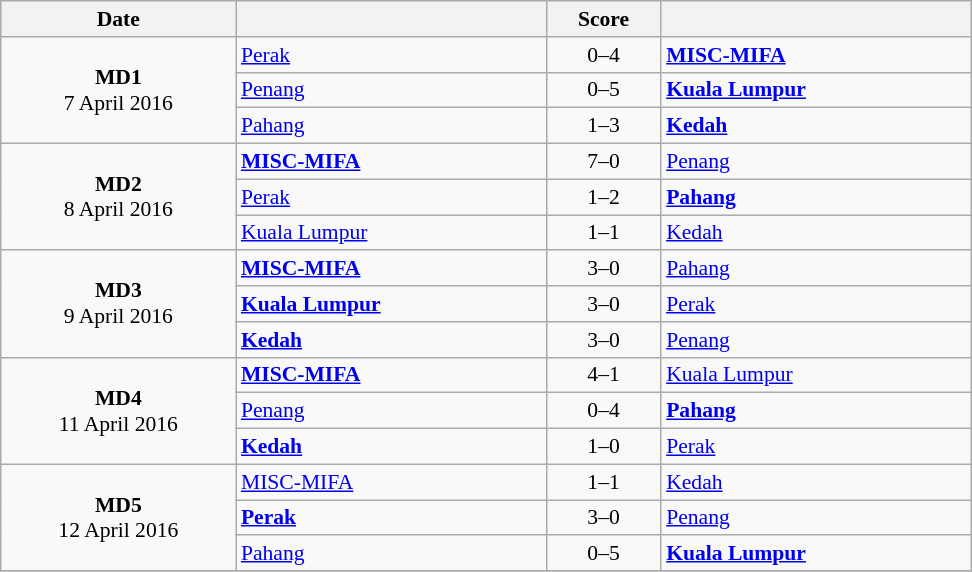<table class="wikitable" style="text-align: center; font-size:90% ">
<tr>
<th width="150">Date</th>
<th align="right" width="200"></th>
<th width="70">Score</th>
<th align="left" width="200"></th>
</tr>
<tr>
<td rowspan=3><strong>MD1</strong> <br> 7 April 2016</td>
<td align=left> <a href='#'>Perak</a></td>
<td align=center>0–4</td>
<td align=left><strong> <a href='#'>MISC-MIFA</a></strong></td>
</tr>
<tr>
<td align=left> <a href='#'>Penang</a></td>
<td align=center>0–5</td>
<td align=left><strong> <a href='#'>Kuala Lumpur</a></strong></td>
</tr>
<tr>
<td align=left> <a href='#'>Pahang</a></td>
<td align=center>1–3</td>
<td align=left><strong> <a href='#'>Kedah</a></strong></td>
</tr>
<tr>
<td rowspan=3><strong>MD2</strong> <br> 8 April 2016</td>
<td align=left><strong> <a href='#'>MISC-MIFA</a></strong></td>
<td align=center>7–0</td>
<td align=left> <a href='#'>Penang</a></td>
</tr>
<tr>
<td align=left> <a href='#'>Perak</a></td>
<td align=center>1–2</td>
<td align=left><strong> <a href='#'>Pahang</a></strong></td>
</tr>
<tr>
<td align=left> <a href='#'>Kuala Lumpur</a></td>
<td align=center>1–1</td>
<td align=left> <a href='#'>Kedah</a></td>
</tr>
<tr>
<td rowspan=3><strong>MD3</strong> <br> 9 April 2016</td>
<td align=left><strong> <a href='#'>MISC-MIFA</a></strong></td>
<td align=center>3–0</td>
<td align=left> <a href='#'>Pahang</a></td>
</tr>
<tr>
<td align=left><strong> <a href='#'>Kuala Lumpur</a></strong></td>
<td align=center>3–0</td>
<td align=left> <a href='#'>Perak</a></td>
</tr>
<tr>
<td align=left><strong> <a href='#'>Kedah</a></strong></td>
<td align=center>3–0</td>
<td align=left> <a href='#'>Penang</a></td>
</tr>
<tr>
<td rowspan=3><strong>MD4</strong> <br> 11 April 2016</td>
<td align=left><strong> <a href='#'>MISC-MIFA</a></strong></td>
<td align=center>4–1</td>
<td align=left> <a href='#'>Kuala Lumpur</a></td>
</tr>
<tr>
<td align=left> <a href='#'>Penang</a></td>
<td align=center>0–4</td>
<td align=left><strong> <a href='#'>Pahang</a></strong></td>
</tr>
<tr>
<td align=left><strong> <a href='#'>Kedah</a></strong></td>
<td align=center>1–0</td>
<td align=left> <a href='#'>Perak</a></td>
</tr>
<tr>
<td rowspan=3><strong>MD5</strong> <br> 12 April 2016</td>
<td align=left> <a href='#'>MISC-MIFA</a></td>
<td align=center>1–1</td>
<td align=left> <a href='#'>Kedah</a></td>
</tr>
<tr>
<td align=left><strong> <a href='#'>Perak</a></strong></td>
<td align=center>3–0</td>
<td align=left> <a href='#'>Penang</a></td>
</tr>
<tr>
<td align=left> <a href='#'>Pahang</a></td>
<td align=center>0–5</td>
<td align=left><strong> <a href='#'>Kuala Lumpur</a></strong></td>
</tr>
<tr>
</tr>
</table>
